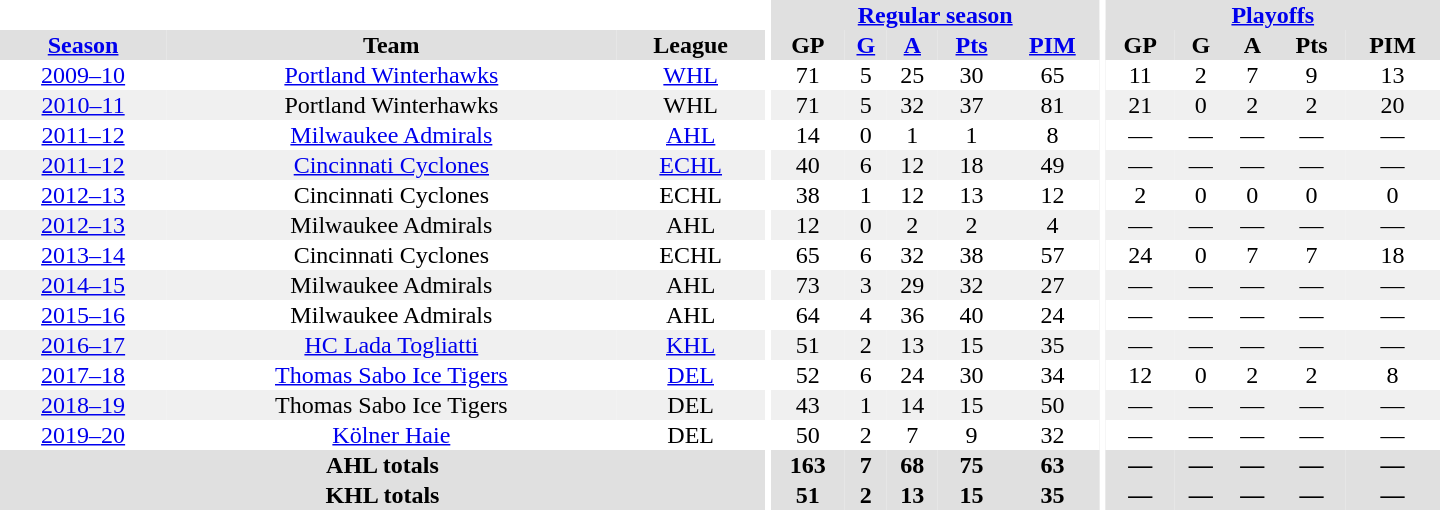<table border="0" cellpadding="1" cellspacing="0" style="text-align:center; width:60em">
<tr bgcolor="#e0e0e0">
<th colspan="3" bgcolor="#ffffff"></th>
<th rowspan="99" bgcolor="#ffffff"></th>
<th colspan="5"><a href='#'>Regular season</a></th>
<th rowspan="99" bgcolor="#ffffff"></th>
<th colspan="5"><a href='#'>Playoffs</a></th>
</tr>
<tr bgcolor="#e0e0e0">
<th><a href='#'>Season</a></th>
<th>Team</th>
<th>League</th>
<th>GP</th>
<th><a href='#'>G</a></th>
<th><a href='#'>A</a></th>
<th><a href='#'>Pts</a></th>
<th><a href='#'>PIM</a></th>
<th>GP</th>
<th>G</th>
<th>A</th>
<th>Pts</th>
<th>PIM</th>
</tr>
<tr>
<td><a href='#'>2009–10</a></td>
<td><a href='#'>Portland Winterhawks</a></td>
<td><a href='#'>WHL</a></td>
<td>71</td>
<td>5</td>
<td>25</td>
<td>30</td>
<td>65</td>
<td>11</td>
<td>2</td>
<td>7</td>
<td>9</td>
<td>13</td>
</tr>
<tr bgcolor="#f0f0f0">
<td><a href='#'>2010–11</a></td>
<td>Portland Winterhawks</td>
<td>WHL</td>
<td>71</td>
<td>5</td>
<td>32</td>
<td>37</td>
<td>81</td>
<td>21</td>
<td>0</td>
<td>2</td>
<td>2</td>
<td>20</td>
</tr>
<tr>
<td><a href='#'>2011–12</a></td>
<td><a href='#'>Milwaukee Admirals</a></td>
<td><a href='#'>AHL</a></td>
<td>14</td>
<td>0</td>
<td>1</td>
<td>1</td>
<td>8</td>
<td>—</td>
<td>—</td>
<td>—</td>
<td>—</td>
<td>—</td>
</tr>
<tr bgcolor="#f0f0f0">
<td><a href='#'>2011–12</a></td>
<td><a href='#'>Cincinnati Cyclones</a></td>
<td><a href='#'>ECHL</a></td>
<td>40</td>
<td>6</td>
<td>12</td>
<td>18</td>
<td>49</td>
<td>—</td>
<td>—</td>
<td>—</td>
<td>—</td>
<td>—</td>
</tr>
<tr>
<td><a href='#'>2012–13</a></td>
<td>Cincinnati Cyclones</td>
<td>ECHL</td>
<td>38</td>
<td>1</td>
<td>12</td>
<td>13</td>
<td>12</td>
<td>2</td>
<td>0</td>
<td>0</td>
<td>0</td>
<td>0</td>
</tr>
<tr bgcolor="#f0f0f0">
<td><a href='#'>2012–13</a></td>
<td>Milwaukee Admirals</td>
<td>AHL</td>
<td>12</td>
<td>0</td>
<td>2</td>
<td>2</td>
<td>4</td>
<td>—</td>
<td>—</td>
<td>—</td>
<td>—</td>
<td>—</td>
</tr>
<tr>
<td><a href='#'>2013–14</a></td>
<td>Cincinnati Cyclones</td>
<td>ECHL</td>
<td>65</td>
<td>6</td>
<td>32</td>
<td>38</td>
<td>57</td>
<td>24</td>
<td>0</td>
<td>7</td>
<td>7</td>
<td>18</td>
</tr>
<tr bgcolor="#f0f0f0">
<td><a href='#'>2014–15</a></td>
<td>Milwaukee Admirals</td>
<td>AHL</td>
<td>73</td>
<td>3</td>
<td>29</td>
<td>32</td>
<td>27</td>
<td>—</td>
<td>—</td>
<td>—</td>
<td>—</td>
<td>—</td>
</tr>
<tr>
<td><a href='#'>2015–16</a></td>
<td>Milwaukee Admirals</td>
<td>AHL</td>
<td>64</td>
<td>4</td>
<td>36</td>
<td>40</td>
<td>24</td>
<td>—</td>
<td>—</td>
<td>—</td>
<td>—</td>
<td>—</td>
</tr>
<tr bgcolor="#f0f0f0">
<td><a href='#'>2016–17</a></td>
<td><a href='#'>HC Lada Togliatti</a></td>
<td><a href='#'>KHL</a></td>
<td>51</td>
<td>2</td>
<td>13</td>
<td>15</td>
<td>35</td>
<td>—</td>
<td>—</td>
<td>—</td>
<td>—</td>
<td>—</td>
</tr>
<tr>
<td><a href='#'>2017–18</a></td>
<td><a href='#'>Thomas Sabo Ice Tigers</a></td>
<td><a href='#'>DEL</a></td>
<td>52</td>
<td>6</td>
<td>24</td>
<td>30</td>
<td>34</td>
<td>12</td>
<td>0</td>
<td>2</td>
<td>2</td>
<td>8</td>
</tr>
<tr bgcolor="#f0f0f0">
<td><a href='#'>2018–19</a></td>
<td>Thomas Sabo Ice Tigers</td>
<td>DEL</td>
<td>43</td>
<td>1</td>
<td>14</td>
<td>15</td>
<td>50</td>
<td>—</td>
<td>—</td>
<td>—</td>
<td>—</td>
<td>—</td>
</tr>
<tr>
<td><a href='#'>2019–20</a></td>
<td><a href='#'>Kölner Haie</a></td>
<td>DEL</td>
<td>50</td>
<td>2</td>
<td>7</td>
<td>9</td>
<td>32</td>
<td>—</td>
<td>—</td>
<td>—</td>
<td>—</td>
<td>—</td>
</tr>
<tr bgcolor="#e0e0e0">
<th colspan="3">AHL totals</th>
<th>163</th>
<th>7</th>
<th>68</th>
<th>75</th>
<th>63</th>
<th>—</th>
<th>—</th>
<th>—</th>
<th>—</th>
<th>—</th>
</tr>
<tr bgcolor="#e0e0e0">
<th colspan="3">KHL totals</th>
<th>51</th>
<th>2</th>
<th>13</th>
<th>15</th>
<th>35</th>
<th>—</th>
<th>—</th>
<th>—</th>
<th>—</th>
<th>—</th>
</tr>
</table>
